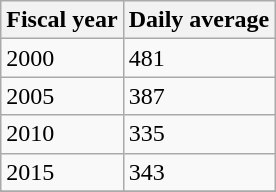<table class="wikitable">
<tr>
<th>Fiscal year</th>
<th>Daily average</th>
</tr>
<tr>
<td>2000</td>
<td>481</td>
</tr>
<tr>
<td>2005</td>
<td>387</td>
</tr>
<tr>
<td>2010</td>
<td>335</td>
</tr>
<tr>
<td>2015</td>
<td>343</td>
</tr>
<tr>
</tr>
</table>
